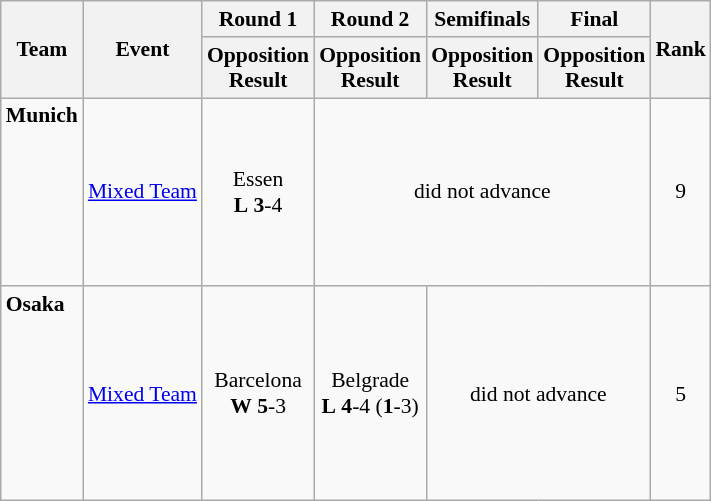<table class="wikitable" border="1" style="font-size:90%">
<tr>
<th rowspan=2>Team</th>
<th rowspan=2>Event</th>
<th>Round 1</th>
<th>Round 2</th>
<th>Semifinals</th>
<th>Final</th>
<th rowspan=2>Rank</th>
</tr>
<tr>
<th>Opposition<br>Result</th>
<th>Opposition<br>Result</th>
<th>Opposition<br>Result</th>
<th>Opposition<br>Result</th>
</tr>
<tr>
<td><strong>Munich</strong><br><br><br><br><br><br><br></td>
<td><a href='#'>Mixed Team</a></td>
<td align=center>Essen <br> <strong>L</strong> <strong>3</strong>-4</td>
<td align=center colspan=3>did not advance</td>
<td align=center>9</td>
</tr>
<tr>
<td><strong>Osaka</strong><br><br><br><br><br><br><br><br></td>
<td><a href='#'>Mixed Team</a></td>
<td align=center>Barcelona <br> <strong>W</strong> <strong>5</strong>-3</td>
<td align=center>Belgrade <br> <strong>L</strong> <strong>4</strong>-4 (<strong>1</strong>-3)</td>
<td align=center colspan=2>did not advance</td>
<td align=center>5</td>
</tr>
</table>
